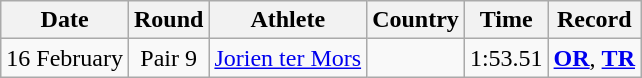<table class="wikitable" style="text-align:center">
<tr>
<th>Date</th>
<th>Round</th>
<th>Athlete</th>
<th>Country</th>
<th>Time</th>
<th>Record</th>
</tr>
<tr>
<td>16 February</td>
<td>Pair 9</td>
<td align="left"><a href='#'>Jorien ter Mors</a></td>
<td align="left"></td>
<td>1:53.51</td>
<td><strong><a href='#'>OR</a></strong>, <strong><a href='#'>TR</a></strong></td>
</tr>
</table>
